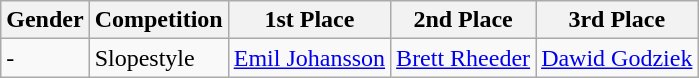<table class="wikitable">
<tr>
<th>Gender</th>
<th>Competition</th>
<th>1st Place</th>
<th>2nd Place</th>
<th>3rd Place</th>
</tr>
<tr>
<td>-</td>
<td>Slopestyle</td>
<td><a href='#'>Emil Johansson</a></td>
<td><a href='#'>Brett Rheeder</a></td>
<td><a href='#'>Dawid Godziek</a></td>
</tr>
</table>
